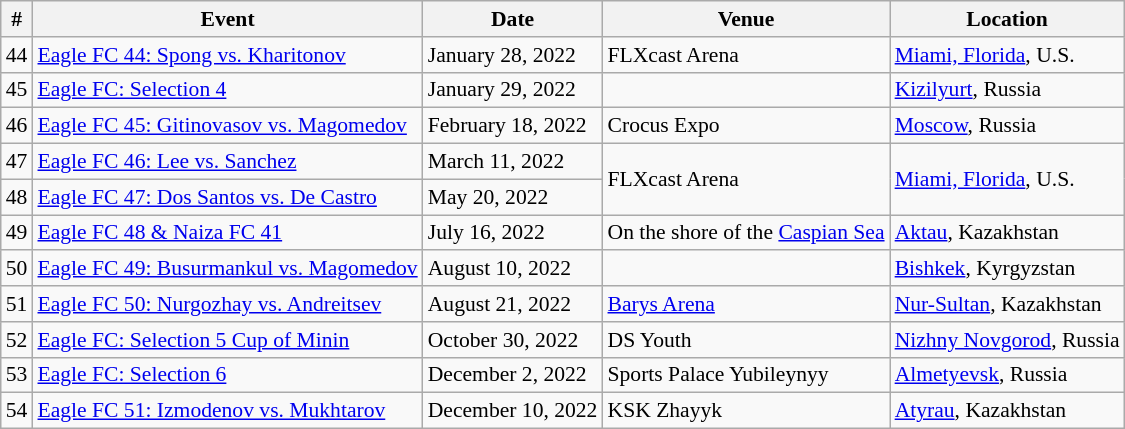<table id="Scheduled events" class="sortable wikitable succession-box" style="font-size:90%; ">
<tr>
<th scope="col">#</th>
<th scope="col">Event</th>
<th scope="col">Date</th>
<th scope="col">Venue</th>
<th scope="col">Location</th>
</tr>
<tr>
<td>44</td>
<td><a href='#'>Eagle FC 44: Spong vs. Kharitonov</a></td>
<td>January 28, 2022</td>
<td>FLXcast Arena</td>
<td><a href='#'>Miami, Florida</a>, U.S.</td>
</tr>
<tr>
<td>45</td>
<td><a href='#'>Eagle FC: Selection 4</a></td>
<td>January 29, 2022</td>
<td></td>
<td><a href='#'>Kizilyurt</a>, Russia</td>
</tr>
<tr>
<td>46</td>
<td><a href='#'>Eagle FC 45: Gitinovasov vs. Magomedov</a></td>
<td>February 18, 2022</td>
<td>Crocus Expo</td>
<td><a href='#'>Moscow</a>, Russia</td>
</tr>
<tr>
<td>47</td>
<td><a href='#'>Eagle FC 46: Lee vs. Sanchez</a></td>
<td>March 11, 2022</td>
<td rowspan=2>FLXcast Arena</td>
<td rowspan=2><a href='#'>Miami, Florida</a>, U.S.</td>
</tr>
<tr>
<td>48</td>
<td><a href='#'>Eagle FC 47: Dos Santos vs. De Castro</a></td>
<td>May 20, 2022</td>
</tr>
<tr>
<td>49</td>
<td><a href='#'>Eagle FC 48 & Naiza FC 41</a></td>
<td>July 16, 2022</td>
<td>On the shore of the <a href='#'>Caspian Sea</a></td>
<td><a href='#'>Aktau</a>, Kazakhstan</td>
</tr>
<tr>
<td>50</td>
<td><a href='#'>Eagle FC 49: Busurmankul vs. Magomedov</a></td>
<td>August 10, 2022</td>
<td></td>
<td><a href='#'>Bishkek</a>, Kyrgyzstan</td>
</tr>
<tr>
<td>51</td>
<td><a href='#'>Eagle FC 50: Nurgozhay vs. Andreitsev</a></td>
<td>August 21, 2022</td>
<td><a href='#'>Barys Arena</a></td>
<td><a href='#'>Nur-Sultan</a>, Kazakhstan</td>
</tr>
<tr>
<td>52</td>
<td><a href='#'>Eagle FC: Selection 5 Cup of Minin</a></td>
<td>October 30, 2022</td>
<td>DS Youth</td>
<td><a href='#'>Nizhny Novgorod</a>, Russia</td>
</tr>
<tr>
<td>53</td>
<td><a href='#'>Eagle FC: Selection 6</a></td>
<td>December 2, 2022</td>
<td>Sports Palace Yubileynyy</td>
<td><a href='#'>Almetyevsk</a>, Russia</td>
</tr>
<tr>
<td>54</td>
<td><a href='#'>Eagle FC 51: Izmodenov vs. Mukhtarov</a></td>
<td>December 10, 2022</td>
<td>KSK Zhayyk</td>
<td><a href='#'>Atyrau</a>, Kazakhstan</td>
</tr>
</table>
